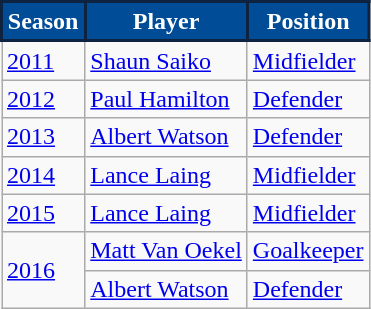<table class="wikitable">
<tr>
<th style="background:#004c97; color:#FFFFFF; border: 2px solid #0d2340;" scope="col">Season</th>
<th style="background:#004c97; color:#FFFFFF; border: 2px solid #0d2340;" scope="col">Player</th>
<th style="background:#004c97; color:#FFFFFF; border: 2px solid #0d2340;" scope="col">Position</th>
</tr>
<tr>
<td><a href='#'>2011</a></td>
<td> <a href='#'>Shaun Saiko</a></td>
<td><a href='#'>Midfielder</a></td>
</tr>
<tr>
<td><a href='#'>2012</a></td>
<td> <a href='#'>Paul Hamilton</a></td>
<td><a href='#'>Defender</a></td>
</tr>
<tr>
<td><a href='#'>2013</a></td>
<td> <a href='#'>Albert Watson</a></td>
<td><a href='#'>Defender</a></td>
</tr>
<tr>
<td><a href='#'>2014</a></td>
<td> <a href='#'>Lance Laing</a></td>
<td><a href='#'>Midfielder</a></td>
</tr>
<tr>
<td><a href='#'>2015</a></td>
<td> <a href='#'>Lance Laing</a></td>
<td><a href='#'>Midfielder</a></td>
</tr>
<tr>
<td rowspan="2"><a href='#'>2016</a></td>
<td> <a href='#'>Matt Van Oekel</a></td>
<td><a href='#'>Goalkeeper</a></td>
</tr>
<tr>
<td> <a href='#'>Albert Watson</a></td>
<td><a href='#'>Defender</a></td>
</tr>
</table>
